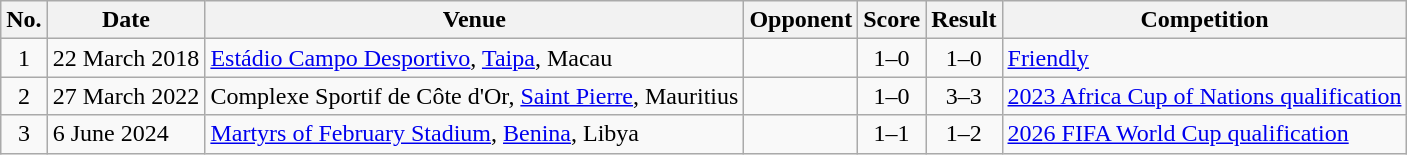<table class="wikitable sortable">
<tr>
<th scope="col">No.</th>
<th scope="col">Date</th>
<th scope="col">Venue</th>
<th scope="col">Opponent</th>
<th scope="col">Score</th>
<th scope="col">Result</th>
<th scope="col">Competition</th>
</tr>
<tr>
<td align="center">1</td>
<td>22 March 2018</td>
<td><a href='#'>Estádio Campo Desportivo</a>, <a href='#'>Taipa</a>, Macau</td>
<td></td>
<td align="center">1–0</td>
<td align="center">1–0</td>
<td><a href='#'>Friendly</a></td>
</tr>
<tr>
<td align="center">2</td>
<td>27 March 2022</td>
<td>Complexe Sportif de Côte d'Or, <a href='#'>Saint Pierre</a>, Mauritius</td>
<td></td>
<td align="center">1–0</td>
<td align="center">3–3</td>
<td><a href='#'>2023 Africa Cup of Nations qualification</a></td>
</tr>
<tr>
<td align="center">3</td>
<td>6 June 2024</td>
<td><a href='#'>Martyrs of February Stadium</a>, <a href='#'>Benina</a>, Libya</td>
<td></td>
<td align="center">1–1</td>
<td align="center">1–2</td>
<td><a href='#'>2026 FIFA World Cup qualification</a></td>
</tr>
</table>
